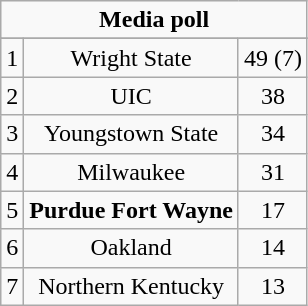<table class="wikitable" style="display: inline-table;">
<tr>
<td align="center" Colspan="3"><strong>Media poll</strong></td>
</tr>
<tr align="center">
</tr>
<tr align="center">
<td>1</td>
<td>Wright State</td>
<td>49 (7)</td>
</tr>
<tr align="center">
<td>2</td>
<td>UIC</td>
<td>38</td>
</tr>
<tr align="center">
<td>3</td>
<td>Youngstown State</td>
<td>34</td>
</tr>
<tr align="center">
<td>4</td>
<td>Milwaukee</td>
<td>31</td>
</tr>
<tr align="center">
<td>5</td>
<td><strong>Purdue Fort Wayne</strong></td>
<td>17</td>
</tr>
<tr align="center">
<td>6</td>
<td>Oakland</td>
<td>14</td>
</tr>
<tr align="center">
<td>7</td>
<td>Northern Kentucky</td>
<td>13</td>
</tr>
</table>
